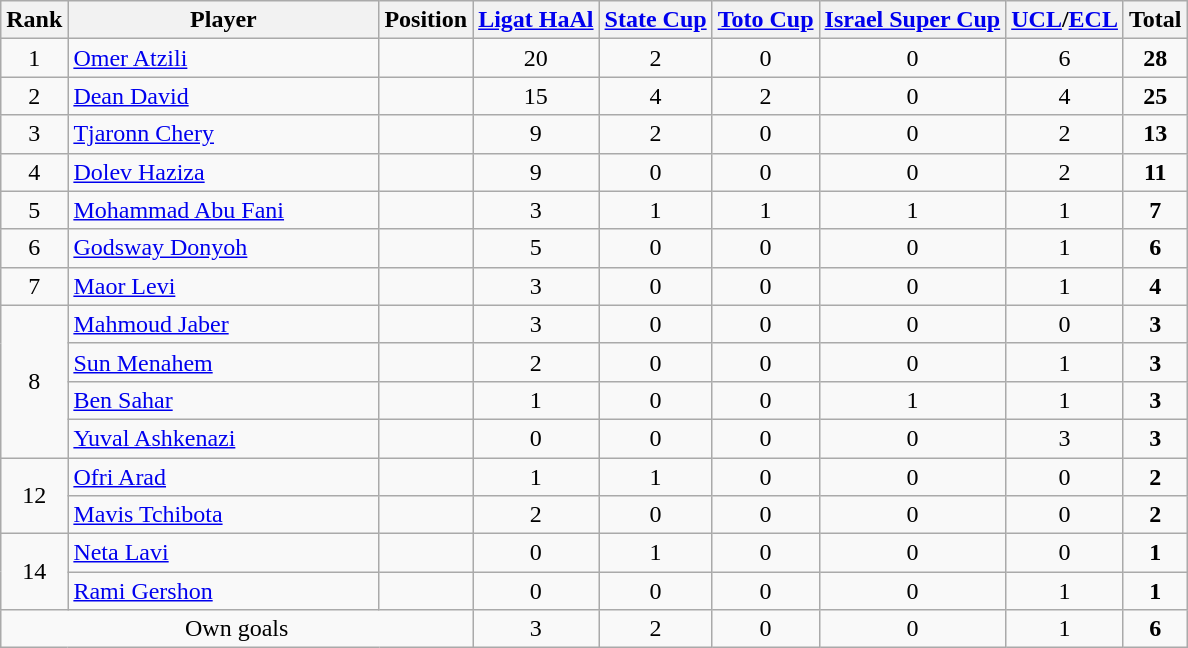<table class="wikitable">
<tr>
<th>Rank</th>
<th style="width:200px;">Player</th>
<th>Position</th>
<th><a href='#'>Ligat HaAl</a></th>
<th><a href='#'>State Cup</a></th>
<th><a href='#'>Toto Cup</a></th>
<th><a href='#'>Israel Super Cup</a></th>
<th><a href='#'>UCL</a>/<a href='#'>ECL</a></th>
<th>Total</th>
</tr>
<tr>
<td align=center>1</td>
<td> <a href='#'>Omer Atzili</a></td>
<td align=center></td>
<td align=center>20</td>
<td align=center>2</td>
<td align=center>0</td>
<td align=center>0</td>
<td align=center>6</td>
<td align=center><strong>28</strong></td>
</tr>
<tr>
<td align=center>2</td>
<td> <a href='#'>Dean David</a></td>
<td align=center></td>
<td align=center>15</td>
<td align=center>4</td>
<td align=center>2</td>
<td align=center>0</td>
<td align=center>4</td>
<td align=center><strong>25</strong></td>
</tr>
<tr>
<td align=center>3</td>
<td> <a href='#'>Tjaronn Chery</a></td>
<td align=center></td>
<td align=center>9</td>
<td align=center>2</td>
<td align=center>0</td>
<td align=center>0</td>
<td align=center>2</td>
<td align=center><strong>13</strong></td>
</tr>
<tr>
<td align=center>4</td>
<td> <a href='#'>Dolev Haziza</a></td>
<td align=center></td>
<td align=center>9</td>
<td align=center>0</td>
<td align=center>0</td>
<td align=center>0</td>
<td align=center>2</td>
<td align=center><strong>11</strong></td>
</tr>
<tr>
<td align=center>5</td>
<td> <a href='#'>Mohammad Abu Fani</a></td>
<td align=center></td>
<td align=center>3</td>
<td align=center>1</td>
<td align=center>1</td>
<td align=center>1</td>
<td align=center>1</td>
<td align=center><strong>7</strong></td>
</tr>
<tr>
<td align=center>6</td>
<td> <a href='#'>Godsway Donyoh</a></td>
<td align=center></td>
<td align=center>5</td>
<td align=center>0</td>
<td align=center>0</td>
<td align=center>0</td>
<td align=center>1</td>
<td align=center><strong>6</strong></td>
</tr>
<tr>
<td align=center>7</td>
<td> <a href='#'>Maor Levi</a></td>
<td align=center></td>
<td align=center>3</td>
<td align=center>0</td>
<td align=center>0</td>
<td align=center>0</td>
<td align=center>1</td>
<td align=center><strong>4</strong></td>
</tr>
<tr>
<td align=center rowspan=4>8</td>
<td> <a href='#'>Mahmoud Jaber</a></td>
<td align=center></td>
<td align=center>3</td>
<td align=center>0</td>
<td align=center>0</td>
<td align=center>0</td>
<td align=center>0</td>
<td align=center><strong>3</strong></td>
</tr>
<tr>
<td> <a href='#'>Sun Menahem</a></td>
<td align=center></td>
<td align=center>2</td>
<td align=center>0</td>
<td align=center>0</td>
<td align=center>0</td>
<td align=center>1</td>
<td align=center><strong>3</strong></td>
</tr>
<tr>
<td> <a href='#'>Ben Sahar</a></td>
<td align=center></td>
<td align=center>1</td>
<td align=center>0</td>
<td align=center>0</td>
<td align=center>1</td>
<td align=center>1</td>
<td align=center><strong>3</strong></td>
</tr>
<tr>
<td> <a href='#'>Yuval Ashkenazi</a></td>
<td align=center></td>
<td align=center>0</td>
<td align=center>0</td>
<td align=center>0</td>
<td align=center>0</td>
<td align=center>3</td>
<td align=center><strong>3</strong></td>
</tr>
<tr>
<td align=center rowspan=2>12</td>
<td> <a href='#'>Ofri Arad</a></td>
<td align=center></td>
<td align=center>1</td>
<td align=center>1</td>
<td align=center>0</td>
<td align=center>0</td>
<td align=center>0</td>
<td align=center><strong>2</strong></td>
</tr>
<tr>
<td> <a href='#'>Mavis Tchibota</a></td>
<td align=center></td>
<td align=center>2</td>
<td align=center>0</td>
<td align=center>0</td>
<td align=center>0</td>
<td align=center>0</td>
<td align=center><strong>2</strong></td>
</tr>
<tr>
<td align=center rowspan=2>14</td>
<td> <a href='#'>Neta Lavi</a></td>
<td align=center></td>
<td align=center>0</td>
<td align=center>1</td>
<td align=center>0</td>
<td align=center>0</td>
<td align=center>0</td>
<td align=center><strong>1</strong></td>
</tr>
<tr>
<td> <a href='#'>Rami Gershon</a></td>
<td align=center></td>
<td align=center>0</td>
<td align=center>0</td>
<td align=center>0</td>
<td align=center>0</td>
<td align=center>1</td>
<td align=center><strong>1</strong></td>
</tr>
<tr>
<td align=center colspan=3>Own goals</td>
<td align=center>3</td>
<td align=center>2</td>
<td align=center>0</td>
<td align=center>0</td>
<td align=center>1</td>
<td align=center><strong>6</strong></td>
</tr>
</table>
